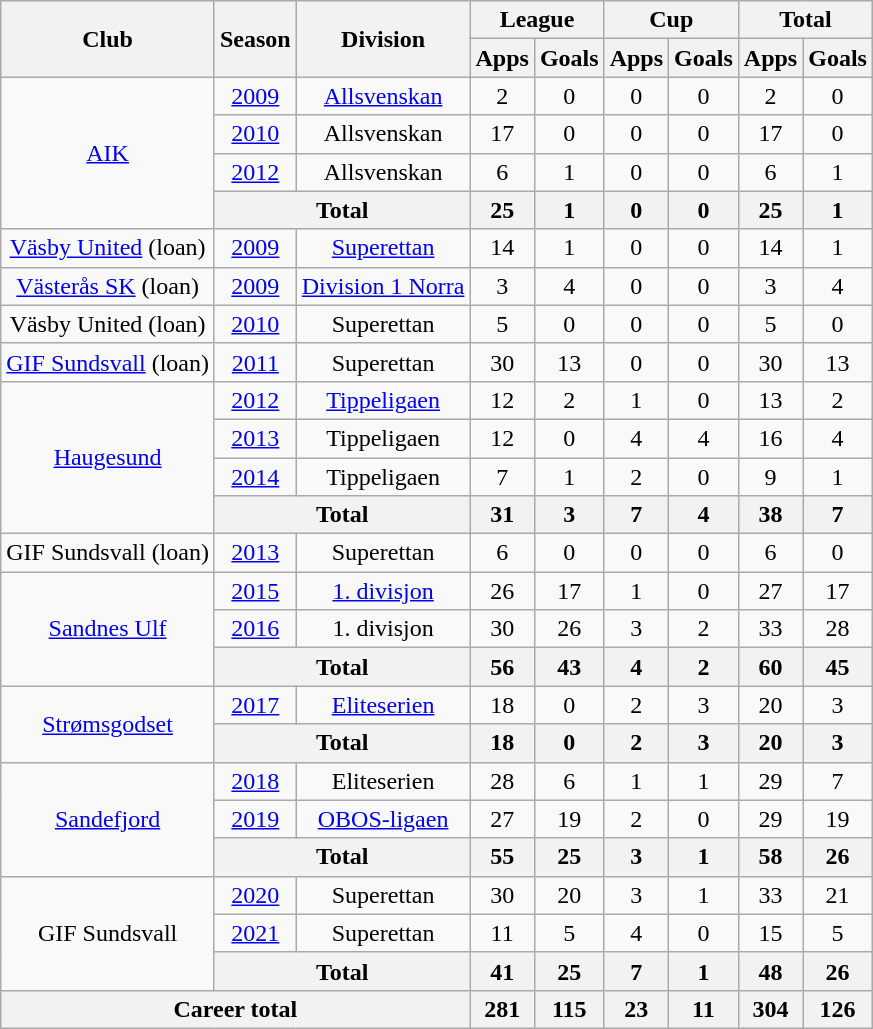<table class="wikitable" style="text-align: center;">
<tr>
<th rowspan="2">Club</th>
<th rowspan="2">Season</th>
<th rowspan="2">Division</th>
<th colspan="2">League</th>
<th colspan="2">Cup</th>
<th colspan="2">Total</th>
</tr>
<tr>
<th>Apps</th>
<th>Goals</th>
<th>Apps</th>
<th>Goals</th>
<th>Apps</th>
<th>Goals</th>
</tr>
<tr>
<td rowspan="4" valign="center"><a href='#'>AIK</a></td>
<td><a href='#'>2009</a></td>
<td valign="center"><a href='#'>Allsvenskan</a></td>
<td>2</td>
<td>0</td>
<td>0</td>
<td>0</td>
<td>2</td>
<td>0</td>
</tr>
<tr>
<td><a href='#'>2010</a></td>
<td>Allsvenskan</td>
<td>17</td>
<td>0</td>
<td>0</td>
<td>0</td>
<td>17</td>
<td>0</td>
</tr>
<tr>
<td><a href='#'>2012</a></td>
<td>Allsvenskan</td>
<td>6</td>
<td>1</td>
<td>0</td>
<td>0</td>
<td>6</td>
<td>1</td>
</tr>
<tr>
<th colspan="2">Total</th>
<th>25</th>
<th>1</th>
<th>0</th>
<th>0</th>
<th>25</th>
<th>1</th>
</tr>
<tr>
<td rowspan="1" valign="center"><a href='#'>Väsby United</a> (loan)</td>
<td><a href='#'>2009</a></td>
<td valign="center"><a href='#'>Superettan</a></td>
<td>14</td>
<td>1</td>
<td>0</td>
<td>0</td>
<td>14</td>
<td>1</td>
</tr>
<tr>
<td><a href='#'>Västerås SK</a> (loan)</td>
<td><a href='#'>2009</a></td>
<td><a href='#'>Division 1 Norra</a></td>
<td>3</td>
<td>4</td>
<td>0</td>
<td>0</td>
<td>3</td>
<td>4</td>
</tr>
<tr>
<td rowspan="1">Väsby United (loan)</td>
<td><a href='#'>2010</a></td>
<td>Superettan</td>
<td>5</td>
<td>0</td>
<td>0</td>
<td>0</td>
<td>5</td>
<td>0</td>
</tr>
<tr>
<td rowspan="1" valign="center"><a href='#'>GIF Sundsvall</a> (loan)</td>
<td><a href='#'>2011</a></td>
<td>Superettan</td>
<td>30</td>
<td>13</td>
<td>0</td>
<td>0</td>
<td>30</td>
<td>13</td>
</tr>
<tr>
<td rowspan="4" valign="center"><a href='#'>Haugesund</a></td>
<td><a href='#'>2012</a></td>
<td valign="center"><a href='#'>Tippeligaen</a></td>
<td>12</td>
<td>2</td>
<td>1</td>
<td>0</td>
<td>13</td>
<td>2</td>
</tr>
<tr>
<td><a href='#'>2013</a></td>
<td>Tippeligaen</td>
<td>12</td>
<td>0</td>
<td>4</td>
<td>4</td>
<td>16</td>
<td>4</td>
</tr>
<tr>
<td><a href='#'>2014</a></td>
<td>Tippeligaen</td>
<td>7</td>
<td>1</td>
<td>2</td>
<td>0</td>
<td>9</td>
<td>1</td>
</tr>
<tr>
<th colspan="2">Total</th>
<th>31</th>
<th>3</th>
<th>7</th>
<th>4</th>
<th>38</th>
<th>7</th>
</tr>
<tr>
<td rowspan="1" valign="center">GIF Sundsvall (loan)</td>
<td><a href='#'>2013</a></td>
<td>Superettan</td>
<td>6</td>
<td>0</td>
<td>0</td>
<td>0</td>
<td>6</td>
<td>0</td>
</tr>
<tr>
<td rowspan="3" valign="center"><a href='#'>Sandnes Ulf</a></td>
<td><a href='#'>2015</a></td>
<td valign="center"><a href='#'>1. divisjon</a></td>
<td>26</td>
<td>17</td>
<td>1</td>
<td>0</td>
<td>27</td>
<td>17</td>
</tr>
<tr>
<td><a href='#'>2016</a></td>
<td>1. divisjon</td>
<td>30</td>
<td>26</td>
<td>3</td>
<td>2</td>
<td>33</td>
<td>28</td>
</tr>
<tr>
<th colspan="2">Total</th>
<th>56</th>
<th>43</th>
<th>4</th>
<th>2</th>
<th>60</th>
<th>45</th>
</tr>
<tr>
<td rowspan="2" valign="center"><a href='#'>Strømsgodset</a></td>
<td><a href='#'>2017</a></td>
<td><a href='#'>Eliteserien</a></td>
<td>18</td>
<td>0</td>
<td>2</td>
<td>3</td>
<td>20</td>
<td>3</td>
</tr>
<tr>
<th colspan="2">Total</th>
<th>18</th>
<th>0</th>
<th>2</th>
<th>3</th>
<th>20</th>
<th>3</th>
</tr>
<tr>
<td rowspan="3" valign="center"><a href='#'>Sandefjord</a></td>
<td><a href='#'>2018</a></td>
<td>Eliteserien</td>
<td>28</td>
<td>6</td>
<td>1</td>
<td>1</td>
<td>29</td>
<td>7</td>
</tr>
<tr>
<td><a href='#'>2019</a></td>
<td><a href='#'>OBOS-ligaen</a></td>
<td>27</td>
<td>19</td>
<td>2</td>
<td>0</td>
<td>29</td>
<td>19</td>
</tr>
<tr>
<th colspan="2">Total</th>
<th>55</th>
<th>25</th>
<th>3</th>
<th>1</th>
<th>58</th>
<th>26</th>
</tr>
<tr>
<td rowspan="3" valign="center">GIF Sundsvall</td>
<td><a href='#'>2020</a></td>
<td valign="center">Superettan</td>
<td>30</td>
<td>20</td>
<td>3</td>
<td>1</td>
<td>33</td>
<td>21</td>
</tr>
<tr>
<td><a href='#'>2021</a></td>
<td>Superettan</td>
<td>11</td>
<td>5</td>
<td>4</td>
<td>0</td>
<td>15</td>
<td>5</td>
</tr>
<tr>
<th colspan="2">Total</th>
<th>41</th>
<th>25</th>
<th>7</th>
<th>1</th>
<th>48</th>
<th>26</th>
</tr>
<tr>
<th colspan="3">Career total</th>
<th>281</th>
<th>115</th>
<th>23</th>
<th>11</th>
<th>304</th>
<th>126</th>
</tr>
</table>
